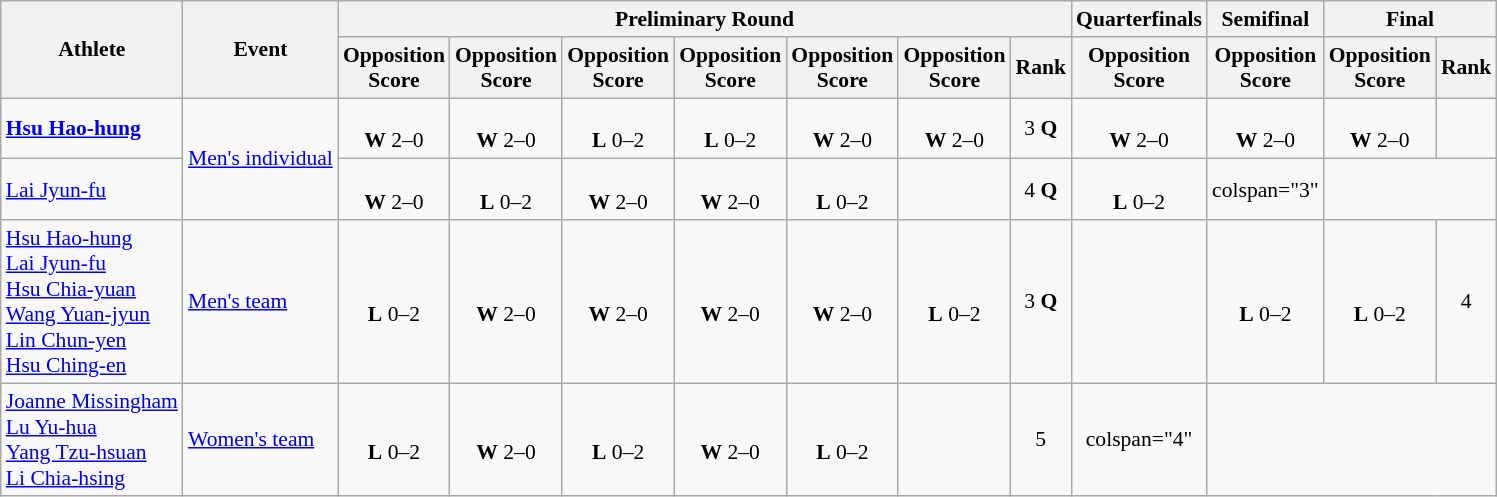<table class=wikitable style=font-size:90%;text-align:center>
<tr>
<th rowspan="2">Athlete</th>
<th rowspan="2">Event</th>
<th colspan="7">Preliminary Round</th>
<th>Quarterfinals</th>
<th>Semifinal</th>
<th colspan="2">Final</th>
</tr>
<tr>
<th>Opposition<br>Score</th>
<th>Opposition<br>Score</th>
<th>Opposition<br>Score</th>
<th>Opposition<br>Score</th>
<th>Opposition<br>Score</th>
<th>Opposition<br>Score</th>
<th>Rank</th>
<th>Opposition<br>Score</th>
<th>Opposition<br>Score</th>
<th>Opposition<br>Score</th>
<th>Rank</th>
</tr>
<tr>
<td align="left"><strong><a href='#'>Hsu Hao-hung</a></strong></td>
<td align="left" rowspan="2"><a href='#'>Men's individual</a></td>
<td><br><strong>W</strong> 2–0</td>
<td><br><strong>W</strong> 2–0</td>
<td><br><strong>L</strong> 0–2</td>
<td><br><strong>L</strong> 0–2</td>
<td><br><strong>W</strong> 2–0</td>
<td><br><strong>W</strong> 2–0</td>
<td>3 <strong>Q</strong></td>
<td><br><strong>W</strong> 2–0</td>
<td><br><strong>W</strong> 2–0</td>
<td><br><strong>W</strong> 2–0</td>
<td></td>
</tr>
<tr>
<td align="left"><a href='#'>Lai Jyun-fu</a></td>
<td><br><strong>W</strong> 2–0</td>
<td><br><strong>L</strong> 0–2</td>
<td><br><strong>W</strong> 2–0</td>
<td><br><strong>W</strong> 2–0</td>
<td><br><strong>L</strong> 0–2</td>
<td></td>
<td>4 <strong>Q</strong></td>
<td><br><strong>L</strong> 0–2</td>
<td>colspan="3" </td>
</tr>
<tr>
<td align="left"><a href='#'>Hsu Hao-hung</a><br><a href='#'>Lai Jyun-fu</a><br><a href='#'>Hsu Chia-yuan</a><br><a href='#'>Wang Yuan-jyun</a><br><a href='#'>Lin Chun-yen</a><br><a href='#'>Hsu Ching-en</a></td>
<td align="left"><a href='#'>Men's team</a></td>
<td><br><strong>L</strong> 0–2</td>
<td><br><strong>W</strong> 2–0</td>
<td><br><strong>W</strong> 2–0</td>
<td><br><strong>W</strong> 2–0</td>
<td><br><strong>W</strong> 2–0</td>
<td><br><strong>L</strong> 0–2</td>
<td>3 <strong>Q</strong></td>
<td></td>
<td><br><strong>L</strong> 0–2</td>
<td><br><strong>L</strong> 0–2</td>
<td>4</td>
</tr>
<tr>
<td align="left"><a href='#'>Joanne Missingham</a><br><a href='#'>Lu Yu-hua</a><br><a href='#'>Yang Tzu-hsuan</a><br><a href='#'>Li Chia-hsing</a></td>
<td align="left" rowspan="2"><a href='#'>Women's team</a></td>
<td><br><strong>L</strong> 0–2</td>
<td><br><strong>W</strong> 2–0</td>
<td><br><strong>L</strong> 0–2</td>
<td><br><strong>W</strong> 2–0</td>
<td><br><strong>L</strong> 0–2</td>
<td></td>
<td>5</td>
<td>colspan="4" </td>
</tr>
</table>
